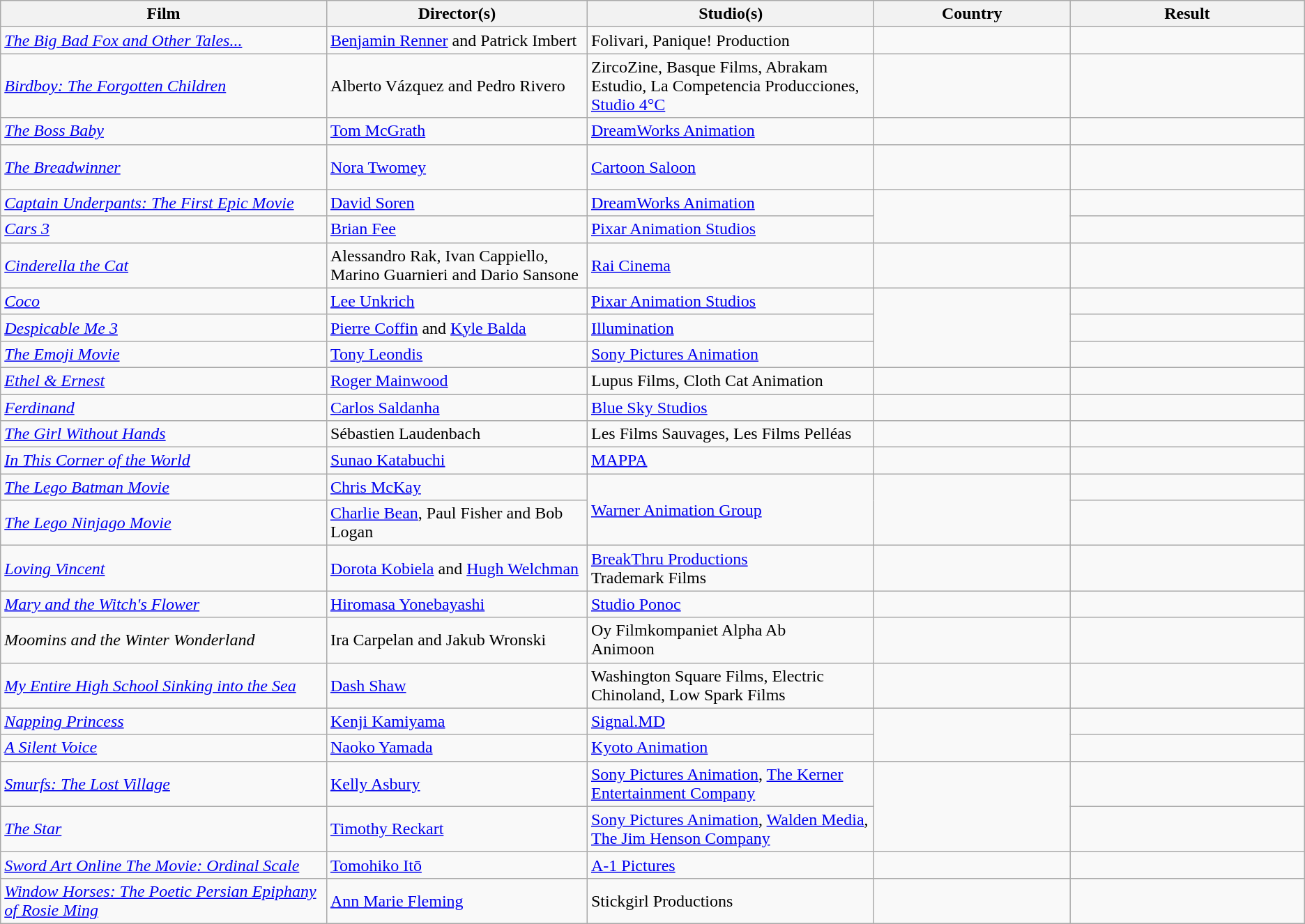<table class="wikitable">
<tr>
<th scope="col" style="width:25%;">Film</th>
<th scope="col" style="width:20%;">Director(s)</th>
<th scope="col" style="width:22%;">Studio(s)</th>
<th scope="col" style="width:15%;">Country</th>
<th scope="col">Result</th>
</tr>
<tr>
<td><em><a href='#'>The Big Bad Fox and Other Tales...</a></em></td>
<td><a href='#'>Benjamin Renner</a> and Patrick Imbert</td>
<td>Folivari, Panique! Production</td>
<td><br></td>
<td></td>
</tr>
<tr>
<td><em><a href='#'>Birdboy: The Forgotten Children</a></em></td>
<td>Alberto Vázquez and Pedro Rivero</td>
<td>ZircoZine, Basque Films, Abrakam Estudio, La Competencia Producciones, <a href='#'>Studio 4°C</a></td>
<td></td>
<td></td>
</tr>
<tr>
<td><em><a href='#'>The Boss Baby</a></em></td>
<td><a href='#'>Tom McGrath</a></td>
<td><a href='#'>DreamWorks Animation</a></td>
<td></td>
<td></td>
</tr>
<tr>
<td><em><a href='#'>The Breadwinner</a></em></td>
<td><a href='#'>Nora Twomey</a></td>
<td><a href='#'>Cartoon Saloon</a></td>
<td><br><br></td>
<td></td>
</tr>
<tr>
<td><em><a href='#'>Captain Underpants: The First Epic Movie</a></em></td>
<td><a href='#'>David Soren</a></td>
<td><a href='#'>DreamWorks Animation</a></td>
<td rowspan="2"></td>
<td></td>
</tr>
<tr>
<td><em><a href='#'>Cars 3</a></em></td>
<td><a href='#'>Brian Fee</a></td>
<td><a href='#'>Pixar Animation Studios</a></td>
<td></td>
</tr>
<tr>
<td><em><a href='#'>Cinderella the Cat</a></em></td>
<td>Alessandro Rak, Ivan Cappiello, Marino Guarnieri and Dario Sansone</td>
<td><a href='#'>Rai Cinema</a></td>
<td></td>
<td></td>
</tr>
<tr>
<td><em><a href='#'>Coco</a></em></td>
<td><a href='#'>Lee Unkrich</a></td>
<td><a href='#'>Pixar Animation Studios</a></td>
<td rowspan="3"></td>
<td></td>
</tr>
<tr>
<td><em><a href='#'>Despicable Me 3</a></em></td>
<td><a href='#'>Pierre Coffin</a> and <a href='#'>Kyle Balda</a></td>
<td><a href='#'>Illumination</a></td>
<td></td>
</tr>
<tr>
<td><em><a href='#'>The Emoji Movie</a></em></td>
<td><a href='#'>Tony Leondis</a></td>
<td><a href='#'>Sony Pictures Animation</a></td>
<td></td>
</tr>
<tr>
<td><em><a href='#'>Ethel & Ernest</a></em></td>
<td><a href='#'>Roger Mainwood</a></td>
<td>Lupus Films, Cloth Cat Animation</td>
<td></td>
<td></td>
</tr>
<tr>
<td><em><a href='#'>Ferdinand</a></em></td>
<td><a href='#'>Carlos Saldanha</a></td>
<td><a href='#'>Blue Sky Studios</a></td>
<td></td>
<td></td>
</tr>
<tr>
<td><em><a href='#'>The Girl Without Hands</a></em></td>
<td>Sébastien Laudenbach</td>
<td>Les Films Sauvages, Les Films Pelléas</td>
<td></td>
<td></td>
</tr>
<tr>
<td><em><a href='#'>In This Corner of the World</a></em></td>
<td><a href='#'>Sunao Katabuchi</a></td>
<td><a href='#'>MAPPA</a></td>
<td></td>
<td></td>
</tr>
<tr>
<td><em><a href='#'>The Lego Batman Movie</a></em></td>
<td><a href='#'>Chris McKay</a></td>
<td rowspan="2"><a href='#'>Warner Animation Group</a></td>
<td rowspan="2"></td>
<td></td>
</tr>
<tr>
<td><em><a href='#'>The Lego Ninjago Movie</a></em></td>
<td><a href='#'>Charlie Bean</a>, Paul Fisher and Bob Logan</td>
<td></td>
</tr>
<tr>
<td><em><a href='#'>Loving Vincent</a></em></td>
<td><a href='#'>Dorota Kobiela</a> and <a href='#'>Hugh Welchman</a></td>
<td><a href='#'>BreakThru Productions</a> <br> Trademark Films</td>
<td><br><br></td>
<td></td>
</tr>
<tr>
<td><em><a href='#'>Mary and the Witch's Flower</a></em></td>
<td><a href='#'>Hiromasa Yonebayashi</a></td>
<td><a href='#'>Studio Ponoc</a></td>
<td></td>
<td></td>
</tr>
<tr>
<td><em>Moomins and the Winter Wonderland</em></td>
<td>Ira Carpelan and Jakub Wronski</td>
<td>Oy Filmkompaniet Alpha Ab <br>Animoon</td>
<td><br></td>
<td></td>
</tr>
<tr>
<td><em><a href='#'>My Entire High School Sinking into the Sea</a></em></td>
<td><a href='#'>Dash Shaw</a></td>
<td>Washington Square Films,  Electric Chinoland, Low Spark Films</td>
<td></td>
<td></td>
</tr>
<tr>
<td><em><a href='#'>Napping Princess</a></em></td>
<td><a href='#'>Kenji Kamiyama</a></td>
<td><a href='#'>Signal.MD</a></td>
<td rowspan="2"></td>
<td></td>
</tr>
<tr>
<td><em><a href='#'>A Silent Voice</a></em></td>
<td><a href='#'>Naoko Yamada</a></td>
<td><a href='#'>Kyoto Animation</a></td>
<td></td>
</tr>
<tr>
<td><em><a href='#'>Smurfs: The Lost Village</a></em></td>
<td><a href='#'>Kelly Asbury</a></td>
<td><a href='#'>Sony Pictures Animation</a>, <a href='#'>The Kerner Entertainment Company</a></td>
<td rowspan="2"></td>
<td></td>
</tr>
<tr>
<td><em><a href='#'>The Star</a></em></td>
<td><a href='#'>Timothy Reckart</a></td>
<td><a href='#'>Sony Pictures Animation</a>, <a href='#'>Walden Media</a>, <a href='#'>The Jim Henson Company</a></td>
<td></td>
</tr>
<tr>
<td><em><a href='#'>Sword Art Online The Movie: Ordinal Scale</a></em></td>
<td><a href='#'>Tomohiko Itō</a></td>
<td><a href='#'>A-1 Pictures</a></td>
<td></td>
<td></td>
</tr>
<tr>
<td><em><a href='#'>Window Horses: The Poetic Persian Epiphany of Rosie Ming</a></em></td>
<td><a href='#'>Ann Marie Fleming</a></td>
<td>Stickgirl Productions</td>
<td></td>
<td></td>
</tr>
</table>
